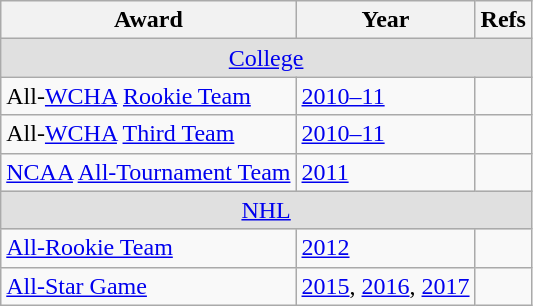<table class="wikitable">
<tr>
<th>Award</th>
<th>Year</th>
<th>Refs</th>
</tr>
<tr ALIGN="center" bgcolor="#e0e0e0">
<td colspan="3"><a href='#'>College</a></td>
</tr>
<tr>
<td>All-<a href='#'>WCHA</a> <a href='#'>Rookie Team</a></td>
<td><a href='#'>2010–11</a></td>
<td></td>
</tr>
<tr>
<td>All-<a href='#'>WCHA</a> <a href='#'>Third Team</a></td>
<td><a href='#'>2010–11</a></td>
<td></td>
</tr>
<tr>
<td><a href='#'>NCAA</a> <a href='#'>All-Tournament Team</a></td>
<td><a href='#'>2011</a></td>
<td></td>
</tr>
<tr ALIGN="center" bgcolor="#e0e0e0">
<td colspan="3"><a href='#'>NHL</a></td>
</tr>
<tr>
<td><a href='#'>All-Rookie Team</a></td>
<td><a href='#'>2012</a></td>
<td></td>
</tr>
<tr>
<td><a href='#'>All-Star Game</a></td>
<td><a href='#'>2015</a>, <a href='#'>2016</a>, <a href='#'>2017</a></td>
<td></td>
</tr>
</table>
